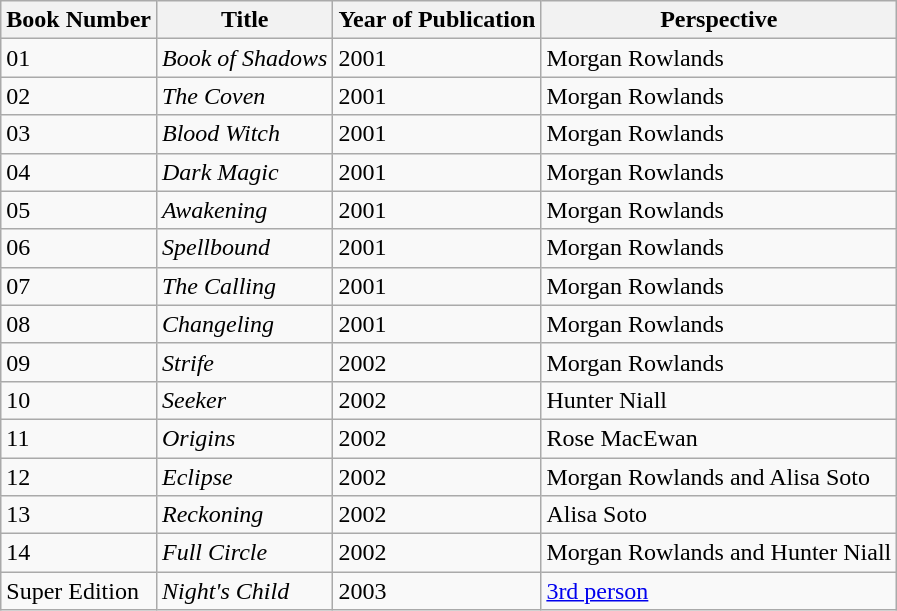<table class="wikitable">
<tr>
<th>Book Number</th>
<th>Title</th>
<th>Year of Publication</th>
<th>Perspective</th>
</tr>
<tr>
<td>01</td>
<td><em>Book of Shadows</em></td>
<td>2001</td>
<td>Morgan Rowlands</td>
</tr>
<tr>
<td>02</td>
<td><em>The Coven</em></td>
<td>2001</td>
<td>Morgan Rowlands</td>
</tr>
<tr>
<td>03</td>
<td><em>Blood Witch</em></td>
<td>2001</td>
<td>Morgan Rowlands</td>
</tr>
<tr>
<td>04</td>
<td><em>Dark Magic</em></td>
<td>2001</td>
<td>Morgan Rowlands</td>
</tr>
<tr>
<td>05</td>
<td><em>Awakening</em></td>
<td>2001</td>
<td>Morgan Rowlands</td>
</tr>
<tr>
<td>06</td>
<td><em>Spellbound</em></td>
<td>2001</td>
<td>Morgan Rowlands</td>
</tr>
<tr>
<td>07</td>
<td><em>The Calling</em></td>
<td>2001</td>
<td>Morgan Rowlands</td>
</tr>
<tr>
<td>08</td>
<td><em>Changeling</em></td>
<td>2001</td>
<td>Morgan Rowlands</td>
</tr>
<tr>
<td>09</td>
<td><em>Strife</em></td>
<td>2002</td>
<td>Morgan Rowlands</td>
</tr>
<tr>
<td>10</td>
<td><em>Seeker</em></td>
<td>2002</td>
<td>Hunter Niall</td>
</tr>
<tr>
<td>11</td>
<td><em>Origins</em></td>
<td>2002</td>
<td>Rose MacEwan</td>
</tr>
<tr>
<td>12</td>
<td><em>Eclipse</em></td>
<td>2002</td>
<td>Morgan Rowlands and Alisa Soto</td>
</tr>
<tr>
<td>13</td>
<td><em>Reckoning</em></td>
<td>2002</td>
<td>Alisa Soto</td>
</tr>
<tr>
<td>14</td>
<td><em>Full Circle</em></td>
<td>2002</td>
<td>Morgan Rowlands and Hunter Niall</td>
</tr>
<tr>
<td>Super Edition</td>
<td><em>Night's Child</em></td>
<td>2003</td>
<td><a href='#'>3rd person</a></td>
</tr>
</table>
